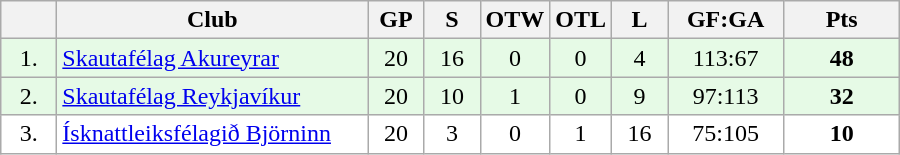<table class="wikitable">
<tr>
<th width="30"></th>
<th width="200">Club</th>
<th width="30">GP</th>
<th width="30">S</th>
<th width="30">OTW</th>
<th width="30">OTL</th>
<th width="30">L</th>
<th width="70">GF:GA</th>
<th width="70">Pts</th>
</tr>
<tr bgcolor="#e6fae6" align="center">
<td>1.</td>
<td align="left"><a href='#'>Skautafélag Akureyrar</a></td>
<td>20</td>
<td>16</td>
<td>0</td>
<td>0</td>
<td>4</td>
<td>113:67</td>
<td><strong>48</strong></td>
</tr>
<tr bgcolor="#e6fae6" align="center">
<td>2.</td>
<td align="left"><a href='#'>Skautafélag Reykjavíkur</a></td>
<td>20</td>
<td>10</td>
<td>1</td>
<td>0</td>
<td>9</td>
<td>97:113</td>
<td><strong>32</strong></td>
</tr>
<tr bgcolor="#FFFFFF" align="center">
<td>3.</td>
<td align="left"><a href='#'>Ísknattleiksfélagið Björninn</a></td>
<td>20</td>
<td>3</td>
<td>0</td>
<td>1</td>
<td>16</td>
<td>75:105</td>
<td><strong>10</strong></td>
</tr>
</table>
